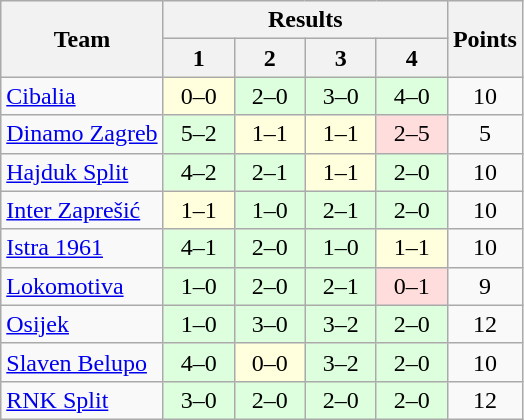<table class="wikitable" style="text-align:center">
<tr>
<th rowspan=2>Team</th>
<th colspan=4>Results</th>
<th rowspan=2>Points</th>
</tr>
<tr>
<th width=40>1</th>
<th width=40>2</th>
<th width=40>3</th>
<th width=40>4</th>
</tr>
<tr>
<td align=left><a href='#'>Cibalia</a></td>
<td bgcolor=#ffffdd>0–0</td>
<td bgcolor=#ddffdd>2–0</td>
<td bgcolor=#ddffdd>3–0</td>
<td bgcolor=#ddffdd>4–0</td>
<td>10</td>
</tr>
<tr>
<td align=left><a href='#'>Dinamo Zagreb</a></td>
<td bgcolor=#ddffdd>5–2</td>
<td bgcolor=#ffffdd>1–1</td>
<td bgcolor=#ffffdd>1–1</td>
<td bgcolor=#ffdddd>2–5</td>
<td>5</td>
</tr>
<tr>
<td align=left><a href='#'>Hajduk Split</a></td>
<td bgcolor=#ddffdd>4–2</td>
<td bgcolor=#ddffdd>2–1</td>
<td bgcolor=#ffffdd>1–1</td>
<td bgcolor=#ddffdd>2–0</td>
<td>10</td>
</tr>
<tr>
<td align=left><a href='#'>Inter Zaprešić</a></td>
<td bgcolor=#ffffdd>1–1</td>
<td bgcolor=#ddffdd>1–0</td>
<td bgcolor=#ddffdd>2–1</td>
<td bgcolor=#ddffdd>2–0</td>
<td>10</td>
</tr>
<tr>
<td align=left><a href='#'>Istra 1961</a></td>
<td bgcolor=#ddffdd>4–1</td>
<td bgcolor=#ddffdd>2–0</td>
<td bgcolor=#ddffdd>1–0</td>
<td bgcolor=#ffffdd>1–1</td>
<td>10</td>
</tr>
<tr>
<td align=left><a href='#'>Lokomotiva</a></td>
<td bgcolor=#ddffdd>1–0</td>
<td bgcolor=#ddffdd>2–0</td>
<td bgcolor=#ddffdd>2–1</td>
<td bgcolor=#ffdddd>0–1</td>
<td>9</td>
</tr>
<tr>
<td align=left><a href='#'>Osijek</a></td>
<td bgcolor=#ddffdd>1–0</td>
<td bgcolor=#ddffdd>3–0</td>
<td bgcolor=#ddffdd>3–2</td>
<td bgcolor=#ddffdd>2–0</td>
<td>12</td>
</tr>
<tr>
<td align=left><a href='#'>Slaven Belupo</a></td>
<td bgcolor=#ddffdd>4–0</td>
<td bgcolor=#ffffdd>0–0</td>
<td bgcolor=#ddffdd>3–2</td>
<td bgcolor=#ddffdd>2–0</td>
<td>10</td>
</tr>
<tr>
<td align=left><a href='#'>RNK Split</a></td>
<td bgcolor=#ddffdd>3–0</td>
<td bgcolor=#ddffdd>2–0</td>
<td bgcolor=#ddffdd>2–0</td>
<td bgcolor=#ddffdd>2–0</td>
<td>12</td>
</tr>
</table>
